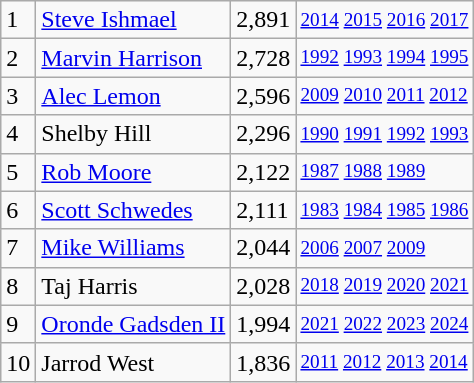<table class="wikitable">
<tr>
<td>1</td>
<td><a href='#'>Steve Ishmael</a></td>
<td>2,891</td>
<td style="font-size:80%;"><a href='#'>2014</a> <a href='#'>2015</a> <a href='#'>2016</a> <a href='#'>2017</a></td>
</tr>
<tr>
<td>2</td>
<td><a href='#'>Marvin Harrison</a></td>
<td>2,728</td>
<td style="font-size:80%;"><a href='#'>1992</a> <a href='#'>1993</a> <a href='#'>1994</a> <a href='#'>1995</a></td>
</tr>
<tr>
<td>3</td>
<td><a href='#'>Alec Lemon</a></td>
<td>2,596</td>
<td style="font-size:80%;"><a href='#'>2009</a> <a href='#'>2010</a> <a href='#'>2011</a> <a href='#'>2012</a></td>
</tr>
<tr>
<td>4</td>
<td>Shelby Hill</td>
<td>2,296</td>
<td style="font-size:80%;"><a href='#'>1990</a> <a href='#'>1991</a> <a href='#'>1992</a> <a href='#'>1993</a></td>
</tr>
<tr>
<td>5</td>
<td><a href='#'>Rob Moore</a></td>
<td>2,122</td>
<td style="font-size:80%;"><a href='#'>1987</a> <a href='#'>1988</a> <a href='#'>1989</a></td>
</tr>
<tr>
<td>6</td>
<td><a href='#'>Scott Schwedes</a></td>
<td>2,111</td>
<td style="font-size:80%;"><a href='#'>1983</a> <a href='#'>1984</a> <a href='#'>1985</a> <a href='#'>1986</a></td>
</tr>
<tr>
<td>7</td>
<td><a href='#'>Mike Williams</a></td>
<td>2,044</td>
<td style="font-size:80%;"><a href='#'>2006</a> <a href='#'>2007</a> <a href='#'>2009</a></td>
</tr>
<tr>
<td>8</td>
<td>Taj Harris</td>
<td>2,028</td>
<td style="font-size:80%;"><a href='#'>2018</a> <a href='#'>2019</a> <a href='#'>2020</a> <a href='#'>2021</a></td>
</tr>
<tr>
<td>9</td>
<td><a href='#'>Oronde Gadsden II</a></td>
<td>1,994</td>
<td style="font-size:80%;"><a href='#'>2021</a> <a href='#'>2022</a> <a href='#'>2023</a> <a href='#'>2024</a></td>
</tr>
<tr>
<td>10</td>
<td>Jarrod West</td>
<td>1,836</td>
<td style="font-size:80%;"><a href='#'>2011</a> <a href='#'>2012</a> <a href='#'>2013</a> <a href='#'>2014</a></td>
</tr>
</table>
